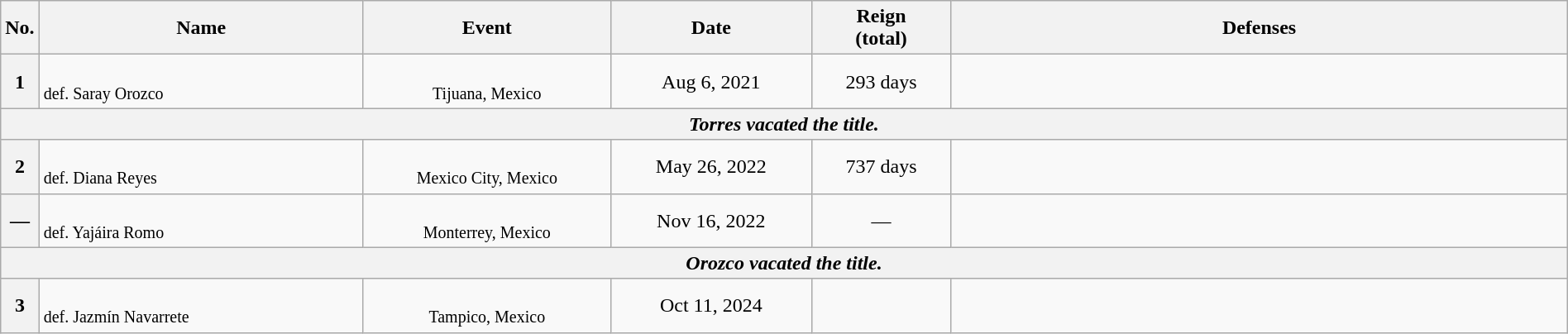<table class="wikitable" style="width:100%; font-size:100%;">
<tr>
<th style= width:1%;">No.</th>
<th style= width:21%;">Name</th>
<th style= width:16%;">Event</th>
<th style=width:13%;">Date</th>
<th style=width:9%;">Reign<br>(total)</th>
<th style= width:49%;">Defenses</th>
</tr>
<tr>
<th>1</th>
<td align=left><br><small>def. Saray Orozco</small></td>
<td align=center><br><small>Tijuana, Mexico</small></td>
<td align=center>Aug 6, 2021</td>
<td align=center>293 days</td>
<td></td>
</tr>
<tr>
<th align="center" colspan="6"><em>Torres vacated the title.</em></th>
</tr>
<tr>
<th>2</th>
<td align=left><br><small>def. Diana Reyes</small></td>
<td align=center><br><small>Mexico City, Mexico</small></td>
<td align=center>May 26, 2022</td>
<td align=center>737 days</td>
<td><br></td>
</tr>
<tr>
<th>—</th>
<td align=left><br><small>def. Yajáira Romo</small></td>
<td align=center><br><small>Monterrey, Mexico</small></td>
<td align=center>Nov 16, 2022</td>
<td align=center>—</td>
<td></td>
</tr>
<tr>
<th align="center" colspan="6"><em>Orozco vacated the title.</em></th>
</tr>
<tr>
<th>3</th>
<td align=left><br><small>def. Jazmín Navarrete</small></td>
<td align=center><br><small>Tampico, Mexico</small></td>
<td align=center>Oct 11, 2024</td>
<td align=center></td>
<td><br></td>
</tr>
</table>
